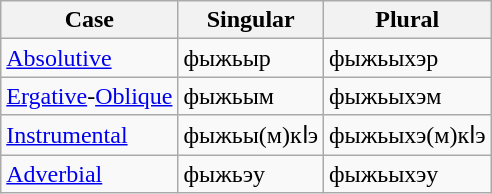<table class="wikitable">
<tr>
<th>Case</th>
<th>Singular</th>
<th>Plural</th>
</tr>
<tr>
<td><a href='#'>Absolutive</a></td>
<td>фыжьыр</td>
<td>фыжьыхэр</td>
</tr>
<tr>
<td><a href='#'>Ergative</a>-<a href='#'>Oblique</a></td>
<td>фыжьым</td>
<td>фыжьыхэм</td>
</tr>
<tr>
<td><a href='#'>Instrumental</a></td>
<td>фыжьы(м)кӏэ</td>
<td>фыжьыхэ(м)кӏэ</td>
</tr>
<tr>
<td><a href='#'>Adverbial</a></td>
<td>фыжьэу</td>
<td>фыжьыхэу</td>
</tr>
</table>
